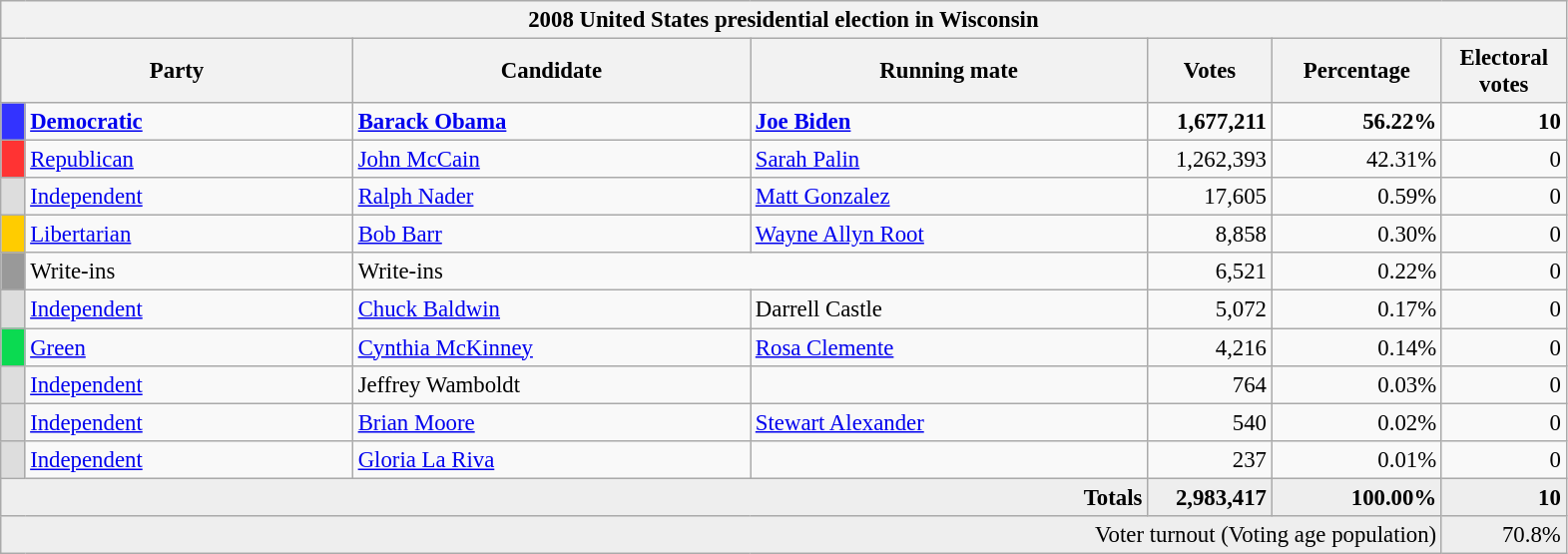<table class="wikitable" style="font-size: 95%;">
<tr>
<th colspan="7">2008 United States presidential election in Wisconsin</th>
</tr>
<tr>
<th colspan="2" style="width: 15em">Party</th>
<th style="width: 17em">Candidate</th>
<th style="width: 17em">Running mate</th>
<th style="width: 5em">Votes</th>
<th style="width: 7em">Percentage</th>
<th style="width: 5em">Electoral votes</th>
</tr>
<tr>
<th style="background-color:#3333FF; width: 3px"></th>
<td style="width: 130px"><strong><a href='#'>Democratic</a></strong></td>
<td><strong><a href='#'>Barack Obama</a></strong></td>
<td><strong><a href='#'>Joe Biden</a></strong></td>
<td align="right"><strong>1,677,211</strong></td>
<td align="right"><strong>56.22%</strong></td>
<td align="right"><strong>10</strong></td>
</tr>
<tr>
<th style="background-color:#FF3333; width: 3px"></th>
<td style="width: 130px"><a href='#'>Republican</a></td>
<td><a href='#'>John McCain</a></td>
<td><a href='#'>Sarah Palin</a></td>
<td align="right">1,262,393</td>
<td align="right">42.31%</td>
<td align="right">0</td>
</tr>
<tr>
<th style="background-color:#DDDDDD; width: 3px"></th>
<td style="width: 130px"><a href='#'>Independent</a></td>
<td><a href='#'>Ralph Nader</a></td>
<td><a href='#'>Matt Gonzalez</a></td>
<td align="right">17,605</td>
<td align="right">0.59%</td>
<td align="right">0</td>
</tr>
<tr>
<th style="background-color:#FFCC00; width: 3px"></th>
<td style="width: 130px"><a href='#'>Libertarian</a></td>
<td><a href='#'>Bob Barr</a></td>
<td><a href='#'>Wayne Allyn Root</a></td>
<td align="right">8,858</td>
<td align="right">0.30%</td>
<td align="right">0</td>
</tr>
<tr ->
<th style="background-color:#999999; width: 3px"></th>
<td style="width: 130px">Write-ins</td>
<td colspan="2">Write-ins</td>
<td align="right">6,521</td>
<td align="right">0.22%</td>
<td align="right">0</td>
</tr>
<tr>
<th style="background-color:#DDDDDD; width: 3px"></th>
<td style="width: 130px"><a href='#'>Independent</a></td>
<td><a href='#'>Chuck Baldwin</a></td>
<td>Darrell Castle</td>
<td align="right">5,072</td>
<td align="right">0.17%</td>
<td align="right">0</td>
</tr>
<tr>
<th style="background-color:#0BDA51; width: 3px"></th>
<td style="width: 130px"><a href='#'>Green</a></td>
<td><a href='#'>Cynthia McKinney</a></td>
<td><a href='#'>Rosa Clemente</a></td>
<td align="right">4,216</td>
<td align="right">0.14%</td>
<td align="right">0</td>
</tr>
<tr>
<th style="background-color:#DDDDDD; width: 3px"></th>
<td style="width: 130px"><a href='#'>Independent</a></td>
<td>Jeffrey Wamboldt</td>
<td></td>
<td align="right">764</td>
<td align="right">0.03%</td>
<td align="right">0</td>
</tr>
<tr>
<th style="background-color:#DDDDDD; width: 3px"></th>
<td style="width: 130px"><a href='#'>Independent</a></td>
<td><a href='#'>Brian Moore</a></td>
<td><a href='#'>Stewart Alexander</a></td>
<td align="right">540</td>
<td align="right">0.02%</td>
<td align="right">0</td>
</tr>
<tr>
<th style="background-color:#DDDDDD; width: 3px"></th>
<td style="width: 130px"><a href='#'>Independent</a></td>
<td><a href='#'>Gloria La Riva</a></td>
<td></td>
<td align="right">237</td>
<td align="right">0.01%</td>
<td align="right">0</td>
</tr>
<tr bgcolor="#EEEEEE">
<td colspan="4" align="right"><strong>Totals</strong></td>
<td align="right"><strong>2,983,417</strong></td>
<td align="right"><strong>100.00%</strong></td>
<td align="right"><strong>10</strong></td>
</tr>
<tr bgcolor="#EEEEEE">
<td colspan="6" align="right">Voter turnout (Voting age population)</td>
<td colspan="1" align="right">70.8%</td>
</tr>
</table>
